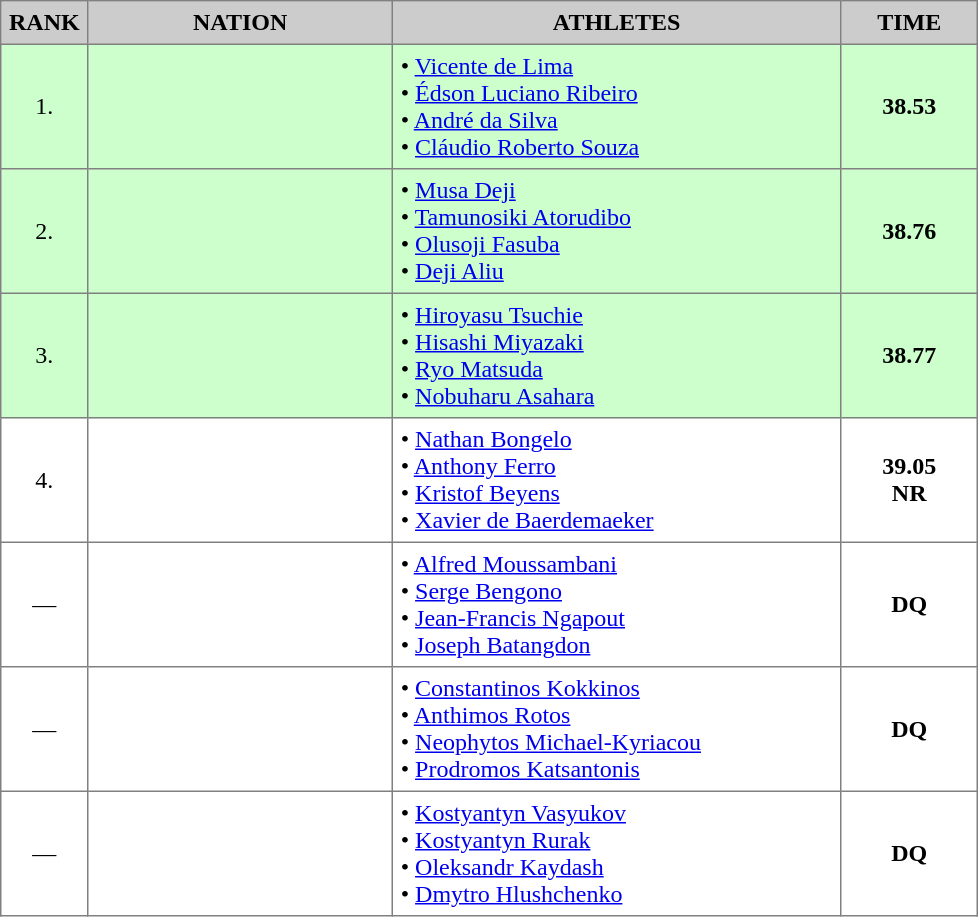<table border="1" cellspacing="2" cellpadding="5" style="border-collapse: collapse;">
<tr bgcolor="cccccc">
<th>RANK</th>
<th style="width: 12em">NATION</th>
<th style="width: 18em">ATHLETES</th>
<th style="width: 5em">TIME</th>
</tr>
<tr style="background:#ccffcc;">
<td align="center">1.</td>
<td align="center"></td>
<td>• <a href='#'>Vicente de Lima</a><br>• <a href='#'>Édson Luciano Ribeiro</a><br>• <a href='#'>André da Silva</a><br>• <a href='#'>Cláudio Roberto Souza</a></td>
<td align="center"><strong>38.53</strong></td>
</tr>
<tr style="background:#ccffcc;">
<td align="center">2.</td>
<td align="center"></td>
<td>• <a href='#'>Musa Deji</a><br>• <a href='#'>Tamunosiki Atorudibo</a><br>• <a href='#'>Olusoji Fasuba</a><br>• <a href='#'>Deji Aliu</a></td>
<td align="center"><strong>38.76</strong></td>
</tr>
<tr style="background:#ccffcc;">
<td align="center">3.</td>
<td align="center"></td>
<td>• <a href='#'>Hiroyasu Tsuchie</a><br>• <a href='#'>Hisashi Miyazaki</a><br>• <a href='#'>Ryo Matsuda</a><br>• <a href='#'>Nobuharu Asahara</a></td>
<td align="center"><strong>38.77</strong></td>
</tr>
<tr>
<td align="center">4.</td>
<td align="center"></td>
<td>• <a href='#'>Nathan Bongelo</a><br>• <a href='#'>Anthony Ferro</a><br>• <a href='#'>Kristof Beyens</a><br>• <a href='#'>Xavier de Baerdemaeker</a></td>
<td align="center"><strong>39.05</strong><br><strong>NR</strong></td>
</tr>
<tr>
<td align="center">—</td>
<td align="center"></td>
<td>• <a href='#'>Alfred Moussambani</a><br>• <a href='#'>Serge Bengono</a><br>• <a href='#'>Jean-Francis Ngapout</a><br>• <a href='#'>Joseph Batangdon</a></td>
<td align="center"><strong>DQ</strong></td>
</tr>
<tr>
<td align="center">—</td>
<td align="center"></td>
<td>• <a href='#'>Constantinos Kokkinos</a><br>• <a href='#'>Anthimos Rotos</a><br>• <a href='#'>Neophytos Michael-Kyriacou</a><br>• <a href='#'>Prodromos Katsantonis</a></td>
<td align="center"><strong>DQ</strong></td>
</tr>
<tr>
<td align="center">—</td>
<td align="center"></td>
<td>• <a href='#'>Kostyantyn Vasyukov</a><br>• <a href='#'>Kostyantyn Rurak</a><br>• <a href='#'>Oleksandr Kaydash</a><br>• <a href='#'>Dmytro Hlushchenko</a></td>
<td align="center"><strong>DQ</strong></td>
</tr>
</table>
